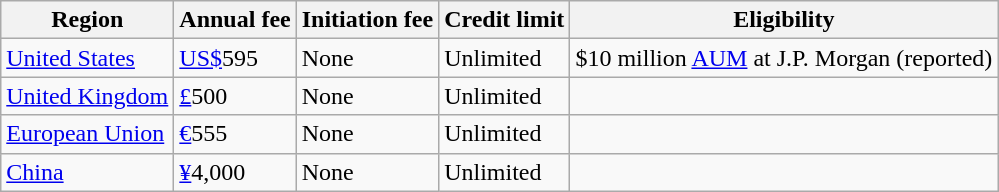<table class="wikitable">
<tr>
<th>Region</th>
<th>Annual fee</th>
<th>Initiation fee</th>
<th>Credit limit</th>
<th>Eligibility</th>
</tr>
<tr>
<td><a href='#'>United States</a></td>
<td><a href='#'>US$</a>595</td>
<td>None</td>
<td>Unlimited</td>
<td>$10 million <a href='#'>AUM</a> at J.P. Morgan (reported)</td>
</tr>
<tr>
<td><a href='#'>United Kingdom</a></td>
<td><a href='#'>£</a>500</td>
<td>None</td>
<td>Unlimited</td>
<td></td>
</tr>
<tr>
<td><a href='#'>European Union</a></td>
<td><a href='#'>€</a>555</td>
<td>None</td>
<td>Unlimited</td>
<td></td>
</tr>
<tr>
<td><a href='#'>China</a></td>
<td><a href='#'>¥</a>4,000</td>
<td>None</td>
<td>Unlimited</td>
<td></td>
</tr>
</table>
